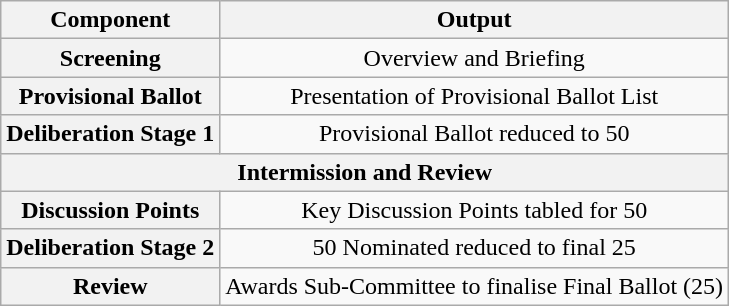<table class="wikitable sortable" style="text-align:center">
<tr>
<th>Component</th>
<th>Output</th>
</tr>
<tr>
<th>Screening</th>
<td>Overview and Briefing</td>
</tr>
<tr>
<th>Provisional Ballot</th>
<td>Presentation of Provisional Ballot List</td>
</tr>
<tr>
<th>Deliberation Stage 1</th>
<td>Provisional Ballot reduced to 50</td>
</tr>
<tr>
<th colspan="2">Intermission and Review</th>
</tr>
<tr>
<th>Discussion Points</th>
<td>Key Discussion Points tabled for 50</td>
</tr>
<tr>
<th>Deliberation Stage 2</th>
<td>50 Nominated reduced to final 25</td>
</tr>
<tr>
<th>Review</th>
<td>Awards Sub-Committee to finalise Final Ballot (25)</td>
</tr>
</table>
